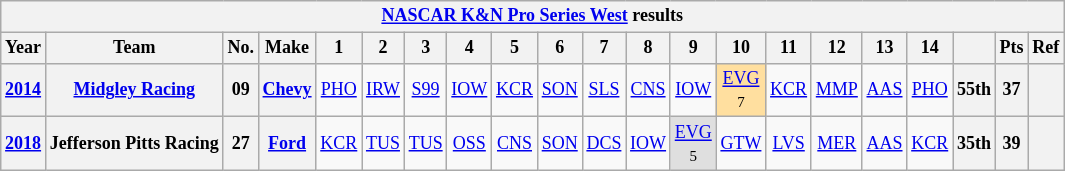<table class="wikitable" style="text-align:center; font-size:75%">
<tr>
<th colspan=23><a href='#'>NASCAR K&N Pro Series West</a> results</th>
</tr>
<tr>
<th>Year</th>
<th>Team</th>
<th>No.</th>
<th>Make</th>
<th>1</th>
<th>2</th>
<th>3</th>
<th>4</th>
<th>5</th>
<th>6</th>
<th>7</th>
<th>8</th>
<th>9</th>
<th>10</th>
<th>11</th>
<th>12</th>
<th>13</th>
<th>14</th>
<th></th>
<th>Pts</th>
<th>Ref</th>
</tr>
<tr>
<th><a href='#'>2014</a></th>
<th><a href='#'>Midgley Racing</a></th>
<th>09</th>
<th><a href='#'>Chevy</a></th>
<td><a href='#'>PHO</a></td>
<td><a href='#'>IRW</a></td>
<td><a href='#'>S99</a></td>
<td><a href='#'>IOW</a></td>
<td><a href='#'>KCR</a></td>
<td><a href='#'>SON</a></td>
<td><a href='#'>SLS</a></td>
<td><a href='#'>CNS</a></td>
<td><a href='#'>IOW</a></td>
<td style="background:#FFDF9F"><a href='#'>EVG</a><br><small>7</small></td>
<td><a href='#'>KCR</a></td>
<td><a href='#'>MMP</a></td>
<td><a href='#'>AAS</a></td>
<td><a href='#'>PHO</a></td>
<th>55th</th>
<th>37</th>
<th></th>
</tr>
<tr>
<th><a href='#'>2018</a></th>
<th>Jefferson Pitts Racing</th>
<th>27</th>
<th><a href='#'>Ford</a></th>
<td><a href='#'>KCR</a></td>
<td><a href='#'>TUS</a></td>
<td><a href='#'>TUS</a></td>
<td><a href='#'>OSS</a></td>
<td><a href='#'>CNS</a></td>
<td><a href='#'>SON</a></td>
<td><a href='#'>DCS</a></td>
<td><a href='#'>IOW</a></td>
<td style="background-color:#DFDFDF"><a href='#'>EVG</a><br><small>5</small></td>
<td><a href='#'>GTW</a></td>
<td><a href='#'>LVS</a></td>
<td><a href='#'>MER</a></td>
<td><a href='#'>AAS</a></td>
<td><a href='#'>KCR</a></td>
<th>35th</th>
<th>39</th>
<th></th>
</tr>
</table>
